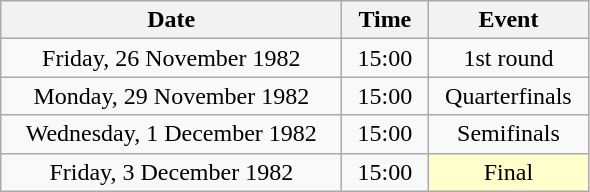<table class = "wikitable" style="text-align:center;">
<tr>
<th width=220>Date</th>
<th width=50>Time</th>
<th width=100>Event</th>
</tr>
<tr>
<td>Friday, 26 November 1982</td>
<td>15:00</td>
<td>1st round</td>
</tr>
<tr>
<td>Monday, 29 November 1982</td>
<td>15:00</td>
<td>Quarterfinals</td>
</tr>
<tr>
<td>Wednesday, 1 December 1982</td>
<td>15:00</td>
<td>Semifinals</td>
</tr>
<tr>
<td>Friday, 3 December 1982</td>
<td>15:00</td>
<td bgcolor=ffffcc>Final</td>
</tr>
</table>
